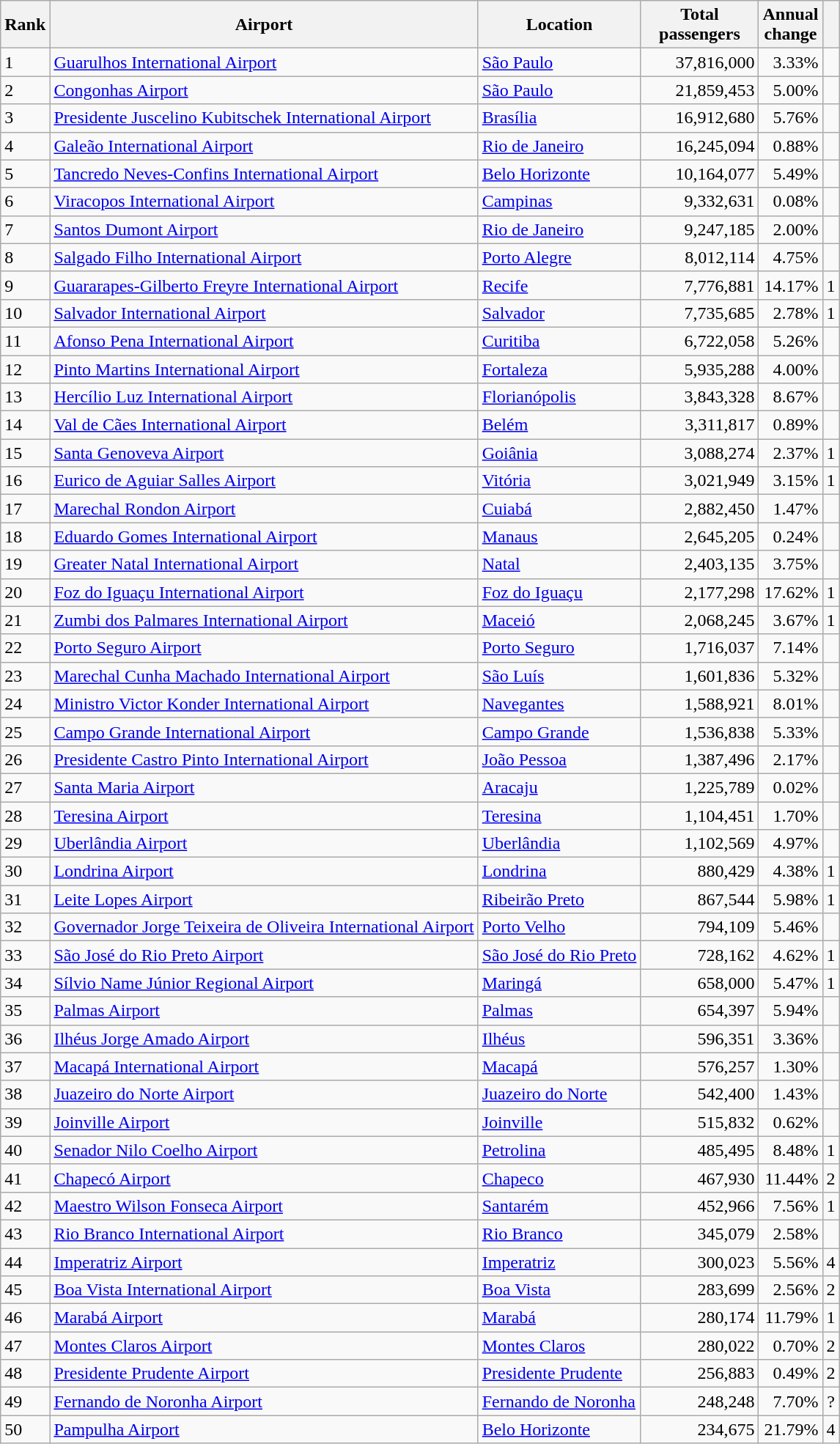<table class="wikitable">
<tr>
<th>Rank</th>
<th>Airport</th>
<th>Location</th>
<th style="width:100px">Total<br>passengers</th>
<th>Annual<br>change</th>
<th></th>
</tr>
<tr>
<td>1</td>
<td><a href='#'>Guarulhos International Airport</a></td>
<td><a href='#'>São Paulo</a></td>
<td align="right">37,816,000</td>
<td align="right">3.33%</td>
<td style="text-align:center;"></td>
</tr>
<tr>
<td>2</td>
<td><a href='#'>Congonhas Airport</a></td>
<td><a href='#'>São Paulo</a></td>
<td align="right">21,859,453</td>
<td align="right">5.00%</td>
<td style="text-align:center;"></td>
</tr>
<tr>
<td>3</td>
<td><a href='#'>Presidente Juscelino Kubitschek International Airport</a></td>
<td><a href='#'>Brasília</a></td>
<td align="right">16,912,680</td>
<td align="right">5.76%</td>
<td style="text-align:center;"></td>
</tr>
<tr>
<td>4</td>
<td><a href='#'>Galeão International Airport</a></td>
<td><a href='#'>Rio de Janeiro</a></td>
<td align="right">16,245,094</td>
<td align="right">0.88%</td>
<td style="text-align:center;"></td>
</tr>
<tr>
<td>5</td>
<td><a href='#'>Tancredo Neves-Confins International Airport</a></td>
<td><a href='#'>Belo Horizonte</a></td>
<td align="right">10,164,077</td>
<td align="right">5.49%</td>
<td style="text-align:center;"></td>
</tr>
<tr>
<td>6</td>
<td><a href='#'>Viracopos International Airport</a></td>
<td><a href='#'>Campinas</a></td>
<td align="right">9,332,631</td>
<td align="right">0.08%</td>
<td style="text-align:center;"></td>
</tr>
<tr>
<td>7</td>
<td><a href='#'>Santos Dumont Airport</a></td>
<td><a href='#'>Rio de Janeiro</a></td>
<td align="right">9,247,185</td>
<td align="right">2.00%</td>
<td style="text-align:center;"></td>
</tr>
<tr>
<td>8</td>
<td><a href='#'>Salgado Filho International Airport</a></td>
<td><a href='#'>Porto Alegre</a></td>
<td align="right">8,012,114</td>
<td align="right">4.75%</td>
<td style="text-align:center;"></td>
</tr>
<tr>
<td>9</td>
<td><a href='#'>Guararapes-Gilberto Freyre International Airport</a></td>
<td><a href='#'>Recife</a></td>
<td align="right">7,776,881</td>
<td align="right">14.17%</td>
<td style="text-align:center;">1</td>
</tr>
<tr>
<td>10</td>
<td><a href='#'>Salvador International Airport</a></td>
<td><a href='#'>Salvador</a></td>
<td align="right">7,735,685</td>
<td align="right">2.78%</td>
<td style="text-align:center;">1</td>
</tr>
<tr>
<td>11</td>
<td><a href='#'>Afonso Pena International Airport</a></td>
<td><a href='#'>Curitiba</a></td>
<td align="right">6,722,058</td>
<td align="right">5.26%</td>
<td style="text-align:center;"></td>
</tr>
<tr>
<td>12</td>
<td><a href='#'>Pinto Martins International Airport</a></td>
<td><a href='#'>Fortaleza</a></td>
<td align="right">5,935,288</td>
<td align="right">4.00%</td>
<td style="text-align:center;"></td>
</tr>
<tr>
<td>13</td>
<td><a href='#'>Hercílio Luz International Airport</a></td>
<td><a href='#'>Florianópolis</a></td>
<td align="right">3,843,328</td>
<td align="right">8.67%</td>
<td style="text-align:center;"></td>
</tr>
<tr>
<td>14</td>
<td><a href='#'>Val de Cães International Airport</a></td>
<td><a href='#'>Belém</a></td>
<td align="right">3,311,817</td>
<td align="right">0.89%</td>
<td style="text-align:center;"></td>
</tr>
<tr>
<td>15</td>
<td><a href='#'>Santa Genoveva Airport</a></td>
<td><a href='#'>Goiânia</a></td>
<td align="right">3,088,274</td>
<td align="right">2.37%</td>
<td style="text-align:center;">1</td>
</tr>
<tr>
<td>16</td>
<td><a href='#'>Eurico de Aguiar Salles Airport</a></td>
<td><a href='#'>Vitória</a></td>
<td align="right">3,021,949</td>
<td align="right">3.15%</td>
<td style="text-align:center;">1</td>
</tr>
<tr>
<td>17</td>
<td><a href='#'>Marechal Rondon Airport</a></td>
<td><a href='#'>Cuiabá</a></td>
<td align="right">2,882,450</td>
<td align="right">1.47%</td>
<td style="text-align:center;"></td>
</tr>
<tr>
<td>18</td>
<td><a href='#'>Eduardo Gomes International Airport</a></td>
<td><a href='#'>Manaus</a></td>
<td align="right">2,645,205</td>
<td align="right">0.24%</td>
<td style="text-align:center;"></td>
</tr>
<tr>
<td>19</td>
<td><a href='#'>Greater Natal International Airport</a></td>
<td><a href='#'>Natal</a></td>
<td align="right">2,403,135</td>
<td align="right">3.75%</td>
<td style="text-align:center;"></td>
</tr>
<tr>
<td>20</td>
<td><a href='#'>Foz do Iguaçu International Airport</a></td>
<td><a href='#'>Foz do Iguaçu</a></td>
<td align="right">2,177,298</td>
<td align="right">17.62%</td>
<td style="text-align:center;">1</td>
</tr>
<tr>
<td>21</td>
<td><a href='#'>Zumbi dos Palmares International Airport</a></td>
<td><a href='#'>Maceió</a></td>
<td align="right">2,068,245</td>
<td align="right">3.67%</td>
<td style="text-align:center;">1</td>
</tr>
<tr>
<td>22</td>
<td><a href='#'>Porto Seguro Airport</a></td>
<td><a href='#'>Porto Seguro</a></td>
<td align="right">1,716,037</td>
<td align="right">7.14%</td>
<td style="text-align:center;"></td>
</tr>
<tr>
<td>23</td>
<td><a href='#'>Marechal Cunha Machado International Airport</a></td>
<td><a href='#'>São Luís</a></td>
<td align="right">1,601,836</td>
<td align="right">5.32%</td>
<td style="text-align:center;"></td>
</tr>
<tr>
<td>24</td>
<td><a href='#'>Ministro Victor Konder International Airport</a></td>
<td><a href='#'>Navegantes</a></td>
<td align="right">1,588,921</td>
<td align="right">8.01%</td>
<td style="text-align:center;"></td>
</tr>
<tr>
<td>25</td>
<td><a href='#'>Campo Grande International Airport</a></td>
<td><a href='#'>Campo Grande</a></td>
<td align="right">1,536,838</td>
<td align="right">5.33%</td>
<td style="text-align:center;"></td>
</tr>
<tr>
<td>26</td>
<td><a href='#'>Presidente Castro Pinto International Airport</a></td>
<td><a href='#'>João Pessoa</a></td>
<td align="right">1,387,496</td>
<td align="right">2.17%</td>
<td style="text-align:center;"></td>
</tr>
<tr>
<td>27</td>
<td><a href='#'>Santa Maria Airport</a></td>
<td><a href='#'>Aracaju</a></td>
<td align="right">1,225,789</td>
<td align="right">0.02%</td>
<td style="text-align:center;"></td>
</tr>
<tr>
<td>28</td>
<td><a href='#'>Teresina Airport</a></td>
<td><a href='#'>Teresina</a></td>
<td align="right">1,104,451</td>
<td align="right">1.70%</td>
<td style="text-align:center;"></td>
</tr>
<tr>
<td>29</td>
<td><a href='#'>Uberlândia Airport</a></td>
<td><a href='#'>Uberlândia</a></td>
<td align="right">1,102,569</td>
<td align="right">4.97%</td>
<td style="text-align:center;"></td>
</tr>
<tr>
<td>30</td>
<td><a href='#'>Londrina Airport</a></td>
<td><a href='#'>Londrina</a></td>
<td align="right">880,429</td>
<td align="right">4.38%</td>
<td style="text-align:center;">1</td>
</tr>
<tr>
<td>31</td>
<td><a href='#'>Leite Lopes Airport</a></td>
<td><a href='#'>Ribeirão Preto</a></td>
<td align="right">867,544</td>
<td align="right">5.98%</td>
<td style="text-align:center;">1</td>
</tr>
<tr>
<td>32</td>
<td><a href='#'>Governador Jorge Teixeira de Oliveira International Airport</a></td>
<td><a href='#'>Porto Velho</a></td>
<td align="right">794,109</td>
<td align="right">5.46%</td>
<td style="text-align:center;"></td>
</tr>
<tr>
<td>33</td>
<td><a href='#'>São José do Rio Preto Airport</a></td>
<td><a href='#'>São José do Rio Preto</a></td>
<td align="right">728,162</td>
<td align="right">4.62%</td>
<td style="text-align:center;">1</td>
</tr>
<tr>
<td>34</td>
<td><a href='#'>Sílvio Name Júnior Regional Airport</a></td>
<td><a href='#'>Maringá</a></td>
<td align="right">658,000</td>
<td align="right">5.47%</td>
<td style="text-align:center;">1</td>
</tr>
<tr>
<td>35</td>
<td><a href='#'>Palmas Airport</a></td>
<td><a href='#'>Palmas</a></td>
<td align="right">654,397</td>
<td align="right">5.94%</td>
<td style="text-align:center;"></td>
</tr>
<tr>
<td>36</td>
<td><a href='#'>Ilhéus Jorge Amado Airport</a></td>
<td><a href='#'>Ilhéus</a></td>
<td align="right">596,351</td>
<td align="right">3.36%</td>
<td style="text-align:center;"></td>
</tr>
<tr>
<td>37</td>
<td><a href='#'>Macapá International Airport</a></td>
<td><a href='#'>Macapá</a></td>
<td align="right">576,257</td>
<td align="right">1.30%</td>
<td style="text-align:center;"></td>
</tr>
<tr>
<td>38</td>
<td><a href='#'>Juazeiro do Norte Airport</a></td>
<td><a href='#'>Juazeiro do Norte</a></td>
<td align="right">542,400</td>
<td align="right">1.43%</td>
<td style="text-align:center;"></td>
</tr>
<tr>
<td>39</td>
<td><a href='#'>Joinville Airport</a></td>
<td><a href='#'>Joinville</a></td>
<td align="right">515,832</td>
<td align="right">0.62%</td>
<td style="text-align:center;"></td>
</tr>
<tr>
<td>40</td>
<td><a href='#'>Senador Nilo Coelho Airport</a></td>
<td><a href='#'>Petrolina</a></td>
<td align="right">485,495</td>
<td align="right">8.48%</td>
<td style="text-align:center;">1</td>
</tr>
<tr>
<td>41</td>
<td><a href='#'>Chapecó Airport</a></td>
<td><a href='#'>Chapeco</a></td>
<td align="right">467,930</td>
<td align="right">11.44%</td>
<td style="text-align:center;">2</td>
</tr>
<tr>
<td>42</td>
<td><a href='#'>Maestro Wilson Fonseca Airport</a></td>
<td><a href='#'>Santarém</a></td>
<td align="right">452,966</td>
<td align="right">7.56%</td>
<td style="text-align:center;">1</td>
</tr>
<tr>
<td>43</td>
<td><a href='#'>Rio Branco International Airport</a></td>
<td><a href='#'>Rio Branco</a></td>
<td align="right">345,079</td>
<td align="right">2.58%</td>
<td style="text-align:center;"></td>
</tr>
<tr>
<td>44</td>
<td><a href='#'>Imperatriz Airport</a></td>
<td><a href='#'>Imperatriz</a></td>
<td align="right">300,023</td>
<td align="right">5.56%</td>
<td style="text-align:center;">4</td>
</tr>
<tr>
<td>45</td>
<td><a href='#'>Boa Vista International Airport</a></td>
<td><a href='#'>Boa Vista</a></td>
<td align="right">283,699</td>
<td align="right">2.56%</td>
<td style="text-align:center;">2</td>
</tr>
<tr>
<td>46</td>
<td><a href='#'>Marabá Airport</a></td>
<td><a href='#'>Marabá</a></td>
<td align="right">280,174</td>
<td align="right">11.79%</td>
<td style="text-align:center;">1</td>
</tr>
<tr>
<td>47</td>
<td><a href='#'>Montes Claros Airport</a></td>
<td><a href='#'>Montes Claros</a></td>
<td align="right">280,022</td>
<td align="right">0.70%</td>
<td style="text-align:center;">2</td>
</tr>
<tr>
<td>48</td>
<td><a href='#'>Presidente Prudente Airport</a></td>
<td><a href='#'>Presidente Prudente</a></td>
<td align="right">256,883</td>
<td align="right">0.49%</td>
<td style="text-align:center;">2</td>
</tr>
<tr>
<td>49</td>
<td><a href='#'>Fernando de Noronha Airport</a></td>
<td><a href='#'>Fernando de Noronha</a></td>
<td align="right">248,248</td>
<td align="right">7.70%</td>
<td style="text-align:center;">?</td>
</tr>
<tr>
<td>50</td>
<td><a href='#'>Pampulha Airport</a></td>
<td><a href='#'>Belo Horizonte</a></td>
<td align="right">234,675</td>
<td align="right">21.79%</td>
<td style="text-align:center;">4</td>
</tr>
</table>
